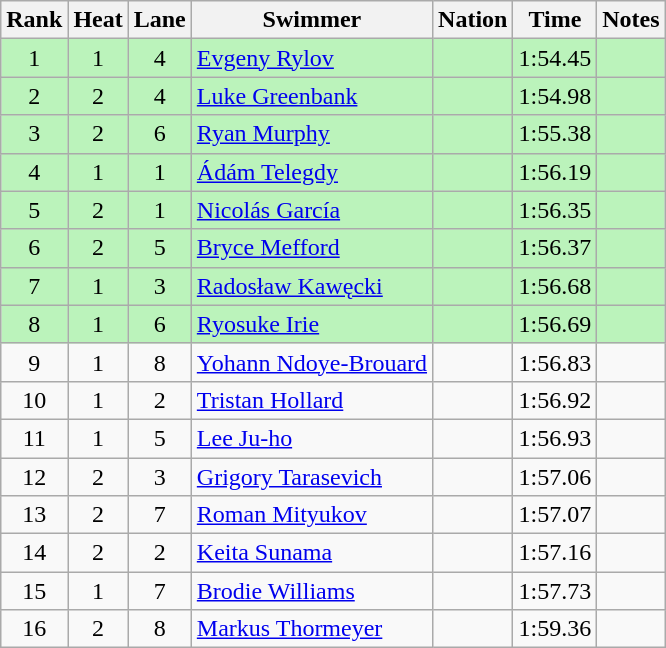<table class="wikitable sortable" style="text-align:center">
<tr>
<th>Rank</th>
<th>Heat</th>
<th>Lane</th>
<th>Swimmer</th>
<th>Nation</th>
<th>Time</th>
<th>Notes</th>
</tr>
<tr bgcolor=bbf3bb>
<td>1</td>
<td>1</td>
<td>4</td>
<td align=left><a href='#'>Evgeny Rylov</a></td>
<td align=left></td>
<td>1:54.45</td>
<td></td>
</tr>
<tr bgcolor=bbf3bb>
<td>2</td>
<td>2</td>
<td>4</td>
<td align=left><a href='#'>Luke Greenbank</a></td>
<td align=left></td>
<td>1:54.98</td>
<td></td>
</tr>
<tr bgcolor=bbf3bb>
<td>3</td>
<td>2</td>
<td>6</td>
<td align=left><a href='#'>Ryan Murphy</a></td>
<td align=left></td>
<td>1:55.38</td>
<td></td>
</tr>
<tr bgcolor=bbf3bb>
<td>4</td>
<td>1</td>
<td>1</td>
<td align=left><a href='#'>Ádám Telegdy</a></td>
<td align=left></td>
<td>1:56.19</td>
<td></td>
</tr>
<tr bgcolor=bbf3bb>
<td>5</td>
<td>2</td>
<td>1</td>
<td align=left><a href='#'>Nicolás García</a></td>
<td align=left></td>
<td>1:56.35</td>
<td></td>
</tr>
<tr bgcolor=bbf3bb>
<td>6</td>
<td>2</td>
<td>5</td>
<td align=left><a href='#'>Bryce Mefford</a></td>
<td align=left></td>
<td>1:56.37</td>
<td></td>
</tr>
<tr bgcolor=bbf3bb>
<td>7</td>
<td>1</td>
<td>3</td>
<td align=left><a href='#'>Radosław Kawęcki</a></td>
<td align=left></td>
<td>1:56.68</td>
<td></td>
</tr>
<tr bgcolor=bbf3bb>
<td>8</td>
<td>1</td>
<td>6</td>
<td align=left><a href='#'>Ryosuke Irie</a></td>
<td align=left></td>
<td>1:56.69</td>
<td></td>
</tr>
<tr>
<td>9</td>
<td>1</td>
<td>8</td>
<td align=left><a href='#'>Yohann Ndoye-Brouard</a></td>
<td align=left></td>
<td>1:56.83</td>
<td></td>
</tr>
<tr>
<td>10</td>
<td>1</td>
<td>2</td>
<td align=left><a href='#'>Tristan Hollard</a></td>
<td align=left></td>
<td>1:56.92</td>
<td></td>
</tr>
<tr>
<td>11</td>
<td>1</td>
<td>5</td>
<td align=left><a href='#'>Lee Ju-ho</a></td>
<td align=left></td>
<td>1:56.93</td>
<td></td>
</tr>
<tr>
<td>12</td>
<td>2</td>
<td>3</td>
<td align=left><a href='#'>Grigory Tarasevich</a></td>
<td align=left></td>
<td>1:57.06</td>
<td></td>
</tr>
<tr>
<td>13</td>
<td>2</td>
<td>7</td>
<td align=left><a href='#'>Roman Mityukov</a></td>
<td align=left></td>
<td>1:57.07</td>
<td></td>
</tr>
<tr>
<td>14</td>
<td>2</td>
<td>2</td>
<td align=left><a href='#'>Keita Sunama</a></td>
<td align=left></td>
<td>1:57.16</td>
<td></td>
</tr>
<tr>
<td>15</td>
<td>1</td>
<td>7</td>
<td align=left><a href='#'>Brodie Williams</a></td>
<td align=left></td>
<td>1:57.73</td>
<td></td>
</tr>
<tr>
<td>16</td>
<td>2</td>
<td>8</td>
<td align=left><a href='#'>Markus Thormeyer</a></td>
<td align=left></td>
<td>1:59.36</td>
<td></td>
</tr>
</table>
